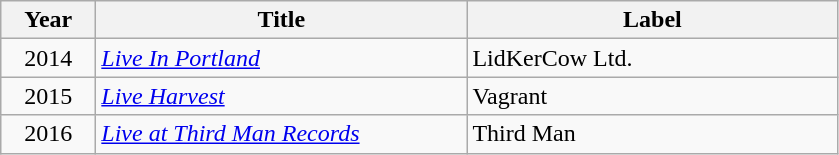<table class="wikitable">
<tr>
<th style="width:3.5em;">Year</th>
<th style="width:15em;">Title</th>
<th style="width:15em;">Label</th>
</tr>
<tr>
<td style="text-align:center;">2014</td>
<td><em><a href='#'>Live In Portland</a></em></td>
<td>LidKerCow Ltd.</td>
</tr>
<tr>
<td style="text-align:center;">2015</td>
<td><em><a href='#'>Live Harvest</a></em></td>
<td>Vagrant</td>
</tr>
<tr>
<td style="text-align:center;">2016</td>
<td><em><a href='#'>Live at Third Man Records</a></em></td>
<td>Third Man</td>
</tr>
</table>
